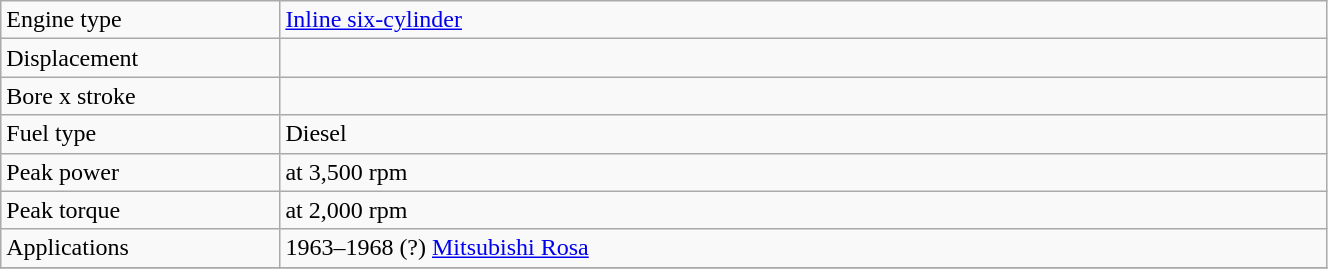<table class="wikitable" style="width:70%;">
<tr>
<td style="width:16%;">Engine type</td>
<td style="width:60%;"><a href='#'>Inline six-cylinder</a></td>
</tr>
<tr>
<td>Displacement</td>
<td></td>
</tr>
<tr>
<td>Bore x stroke</td>
<td></td>
</tr>
<tr>
<td>Fuel type</td>
<td>Diesel</td>
</tr>
<tr>
<td>Peak power</td>
<td> at 3,500 rpm</td>
</tr>
<tr>
<td>Peak torque</td>
<td> at 2,000 rpm</td>
</tr>
<tr>
<td>Applications</td>
<td>1963–1968 (?) <a href='#'>Mitsubishi Rosa</a></td>
</tr>
<tr>
</tr>
</table>
